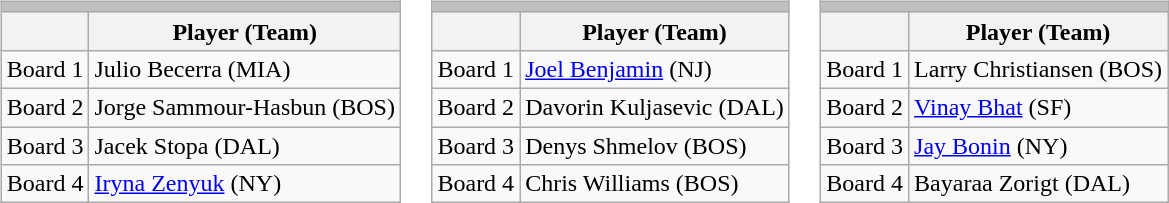<table>
<tr>
<td valign=left><br><table class="wikitable">
<tr>
<td style="background:silver;" colspan="2"><strong></strong></td>
</tr>
<tr>
<th></th>
<th>Player (Team)</th>
</tr>
<tr>
<td>Board 1</td>
<td>Julio Becerra (MIA)</td>
</tr>
<tr>
<td>Board 2</td>
<td>Jorge Sammour-Hasbun (BOS)</td>
</tr>
<tr>
<td>Board 3</td>
<td>Jacek Stopa (DAL)</td>
</tr>
<tr>
<td>Board 4</td>
<td><a href='#'>Iryna Zenyuk</a> (NY)</td>
</tr>
</table>
</td>
<td valign=left><br><table class="wikitable">
<tr>
<td style="background:silver;" colspan="2"><strong></strong></td>
</tr>
<tr>
<th></th>
<th>Player (Team)</th>
</tr>
<tr>
<td>Board 1</td>
<td><a href='#'>Joel Benjamin</a> (NJ)</td>
</tr>
<tr>
<td>Board 2</td>
<td>Davorin Kuljasevic (DAL)</td>
</tr>
<tr>
<td>Board 3</td>
<td>Denys Shmelov (BOS)</td>
</tr>
<tr>
<td>Board 4</td>
<td>Chris Williams (BOS)</td>
</tr>
</table>
</td>
<td valign=left><br><table class="wikitable">
<tr>
<td style="background:silver;" colspan="2"><strong></strong></td>
</tr>
<tr>
<th></th>
<th>Player (Team)</th>
</tr>
<tr>
<td>Board 1</td>
<td>Larry Christiansen (BOS)</td>
</tr>
<tr>
<td>Board 2</td>
<td><a href='#'>Vinay Bhat</a> (SF)</td>
</tr>
<tr>
<td>Board 3</td>
<td><a href='#'>Jay Bonin</a> (NY)</td>
</tr>
<tr>
<td>Board 4</td>
<td>Bayaraa Zorigt (DAL)</td>
</tr>
</table>
</td>
</tr>
</table>
